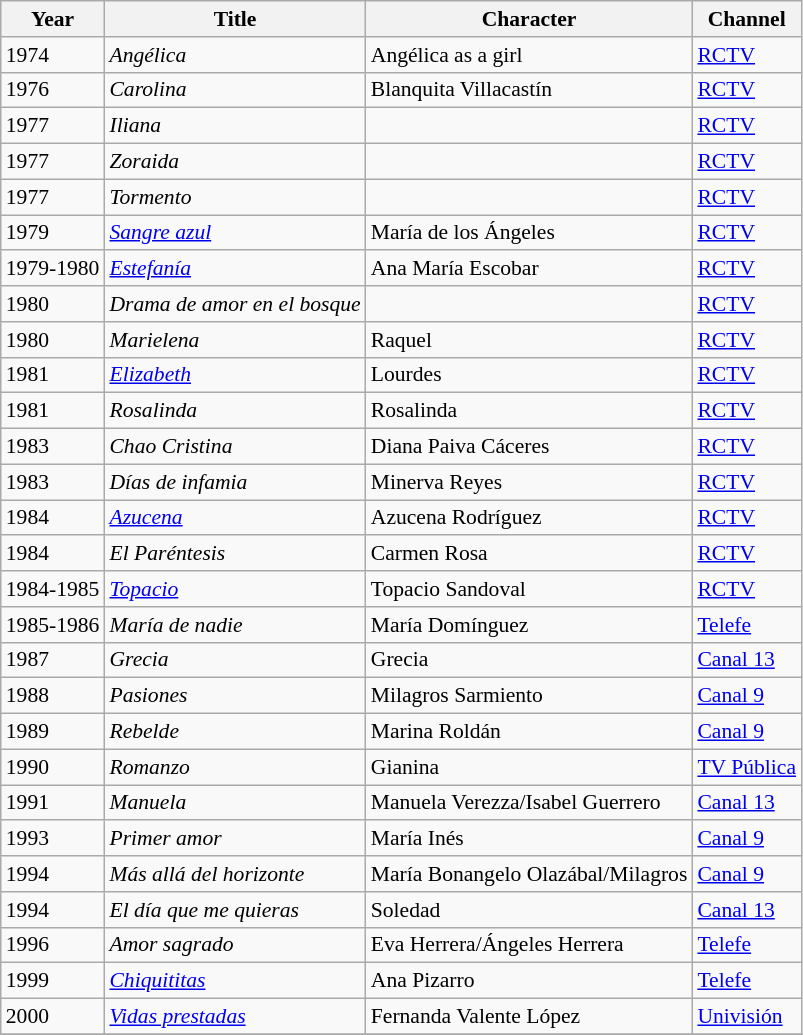<table class="wikitable" style="font-size: 90%;">
<tr>
<th>Year</th>
<th>Title</th>
<th>Character</th>
<th>Channel</th>
</tr>
<tr>
<td>1974</td>
<td><em>Angélica</em></td>
<td>Angélica as a girl</td>
<td><a href='#'>RCTV</a></td>
</tr>
<tr>
<td>1976</td>
<td><em>Carolina</em></td>
<td>Blanquita Villacastín</td>
<td><a href='#'>RCTV</a></td>
</tr>
<tr>
<td>1977</td>
<td><em>Iliana</em></td>
<td></td>
<td><a href='#'>RCTV</a></td>
</tr>
<tr>
<td>1977</td>
<td><em>Zoraida</em></td>
<td></td>
<td><a href='#'>RCTV</a></td>
</tr>
<tr>
<td>1977</td>
<td><em>Tormento</em></td>
<td></td>
<td><a href='#'>RCTV</a></td>
</tr>
<tr>
<td>1979</td>
<td><em><a href='#'>Sangre azul</a></em></td>
<td>María de los Ángeles</td>
<td><a href='#'>RCTV</a></td>
</tr>
<tr>
<td>1979-1980</td>
<td><em><a href='#'>Estefanía</a></em></td>
<td>Ana María Escobar</td>
<td><a href='#'>RCTV</a></td>
</tr>
<tr>
<td>1980</td>
<td><em>Drama de amor en el bosque</em></td>
<td></td>
<td><a href='#'>RCTV</a></td>
</tr>
<tr>
<td>1980</td>
<td><em>Marielena</em></td>
<td>Raquel</td>
<td><a href='#'>RCTV</a></td>
</tr>
<tr>
<td>1981</td>
<td><em><a href='#'>Elizabeth</a></em></td>
<td>Lourdes</td>
<td><a href='#'>RCTV</a></td>
</tr>
<tr>
<td>1981</td>
<td><em>Rosalinda</em></td>
<td>Rosalinda</td>
<td><a href='#'>RCTV</a></td>
</tr>
<tr>
<td>1983</td>
<td><em>Chao Cristina</em></td>
<td>Diana Paiva Cáceres</td>
<td><a href='#'>RCTV</a></td>
</tr>
<tr>
<td>1983</td>
<td><em>Días de infamia</em></td>
<td>Minerva Reyes</td>
<td><a href='#'>RCTV</a></td>
</tr>
<tr>
<td>1984</td>
<td><em><a href='#'>Azucena</a></em></td>
<td>Azucena Rodríguez</td>
<td><a href='#'>RCTV</a></td>
</tr>
<tr>
<td>1984</td>
<td><em>El Paréntesis</em></td>
<td>Carmen Rosa</td>
<td><a href='#'>RCTV</a></td>
</tr>
<tr>
<td>1984-1985</td>
<td><em><a href='#'>Topacio</a></em></td>
<td>Topacio Sandoval</td>
<td><a href='#'>RCTV</a></td>
</tr>
<tr>
<td>1985-1986</td>
<td><em>María de nadie</em></td>
<td>María Domínguez</td>
<td><a href='#'>Telefe</a></td>
</tr>
<tr>
<td>1987</td>
<td><em>Grecia</em></td>
<td>Grecia</td>
<td><a href='#'>Canal 13</a></td>
</tr>
<tr>
<td>1988</td>
<td><em>Pasiones</em></td>
<td>Milagros Sarmiento</td>
<td><a href='#'>Canal 9</a></td>
</tr>
<tr>
<td>1989</td>
<td><em>Rebelde</em></td>
<td>Marina Roldán</td>
<td><a href='#'>Canal 9</a></td>
</tr>
<tr>
<td>1990</td>
<td><em>Romanzo</em></td>
<td>Gianina</td>
<td><a href='#'>TV Pública</a></td>
</tr>
<tr>
<td>1991</td>
<td><em>Manuela</em></td>
<td>Manuela Verezza/Isabel Guerrero</td>
<td><a href='#'>Canal 13</a></td>
</tr>
<tr>
<td>1993</td>
<td><em>Primer amor</em></td>
<td>María Inés</td>
<td><a href='#'>Canal 9</a></td>
</tr>
<tr>
<td>1994</td>
<td><em>Más allá del horizonte</em></td>
<td>María Bonangelo Olazábal/Milagros</td>
<td><a href='#'>Canal 9</a></td>
</tr>
<tr>
<td>1994</td>
<td><em>El día que me quieras</em></td>
<td>Soledad</td>
<td><a href='#'>Canal 13</a></td>
</tr>
<tr>
<td>1996</td>
<td><em>Amor sagrado</em></td>
<td>Eva Herrera/Ángeles Herrera</td>
<td><a href='#'>Telefe</a></td>
</tr>
<tr>
<td>1999</td>
<td><em><a href='#'>Chiquititas</a></em></td>
<td>Ana Pizarro</td>
<td><a href='#'>Telefe</a></td>
</tr>
<tr>
<td>2000</td>
<td><em><a href='#'>Vidas prestadas</a></em></td>
<td>Fernanda Valente López</td>
<td><a href='#'>Univisión</a></td>
</tr>
<tr>
</tr>
</table>
